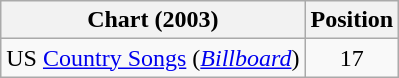<table class="wikitable sortable">
<tr>
<th scope="col">Chart (2003)</th>
<th scope="col">Position</th>
</tr>
<tr>
<td>US <a href='#'>Country Songs</a> (<em><a href='#'>Billboard</a></em>)</td>
<td align="center">17</td>
</tr>
</table>
